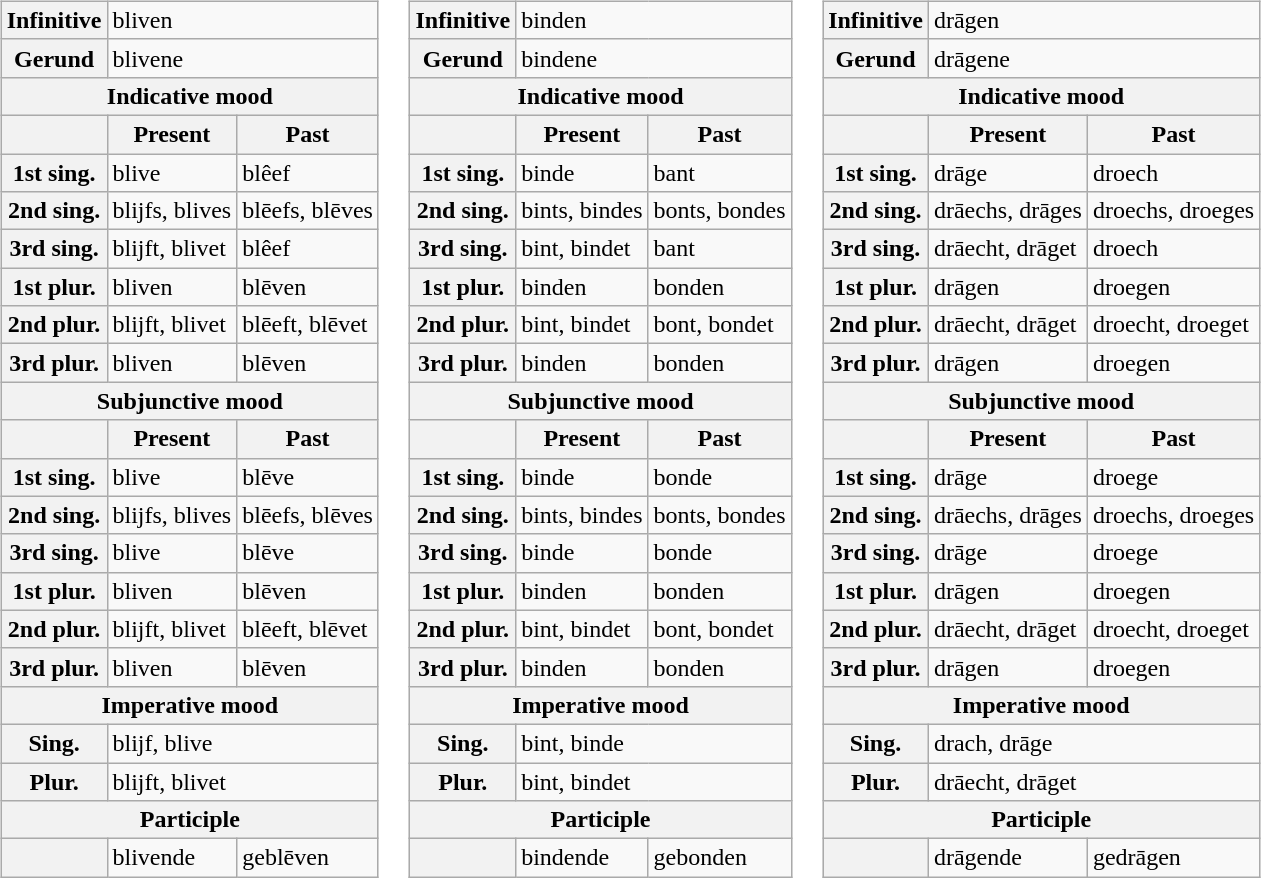<table>
<tr>
<td><br><table class="wikitable">
<tr>
<th>Infinitive</th>
<td colspan="2">bliven</td>
</tr>
<tr>
<th>Gerund</th>
<td colspan="2">blivene</td>
</tr>
<tr>
<th colspan="3">Indicative mood</th>
</tr>
<tr>
<th></th>
<th>Present</th>
<th>Past</th>
</tr>
<tr>
<th>1st sing.</th>
<td>blive</td>
<td>blêef</td>
</tr>
<tr>
<th>2nd sing.</th>
<td>blijfs, blives</td>
<td>blēefs, blēves</td>
</tr>
<tr>
<th>3rd sing.</th>
<td>blijft, blivet</td>
<td>blêef</td>
</tr>
<tr>
<th>1st plur.</th>
<td>bliven</td>
<td>blēven</td>
</tr>
<tr>
<th>2nd plur.</th>
<td>blijft, blivet</td>
<td>blēeft, blēvet</td>
</tr>
<tr>
<th>3rd plur.</th>
<td>bliven</td>
<td>blēven</td>
</tr>
<tr>
<th colspan="3">Subjunctive mood</th>
</tr>
<tr>
<th></th>
<th>Present</th>
<th>Past</th>
</tr>
<tr>
<th>1st sing.</th>
<td>blive</td>
<td>blēve</td>
</tr>
<tr>
<th>2nd sing.</th>
<td>blijfs, blives</td>
<td>blēefs, blēves</td>
</tr>
<tr>
<th>3rd sing.</th>
<td>blive</td>
<td>blēve</td>
</tr>
<tr>
<th>1st plur.</th>
<td>bliven</td>
<td>blēven</td>
</tr>
<tr>
<th>2nd plur.</th>
<td>blijft, blivet</td>
<td>blēeft, blēvet</td>
</tr>
<tr>
<th>3rd plur.</th>
<td>bliven</td>
<td>blēven</td>
</tr>
<tr>
<th colspan="3">Imperative mood</th>
</tr>
<tr>
<th>Sing.</th>
<td colspan="2">blijf, blive</td>
</tr>
<tr>
<th>Plur.</th>
<td colspan="2">blijft, blivet</td>
</tr>
<tr>
<th colspan="3">Participle</th>
</tr>
<tr>
<th></th>
<td>blivende</td>
<td>geblēven</td>
</tr>
</table>
</td>
<td><br><table class="wikitable">
<tr>
<th>Infinitive</th>
<td colspan="2">binden</td>
</tr>
<tr>
<th>Gerund</th>
<td colspan="2">bindene</td>
</tr>
<tr>
<th colspan="3">Indicative mood</th>
</tr>
<tr>
<th></th>
<th>Present</th>
<th>Past</th>
</tr>
<tr>
<th>1st sing.</th>
<td>binde</td>
<td>bant</td>
</tr>
<tr>
<th>2nd sing.</th>
<td>bints, bindes</td>
<td>bonts, bondes</td>
</tr>
<tr>
<th>3rd sing.</th>
<td>bint, bindet</td>
<td>bant</td>
</tr>
<tr>
<th>1st plur.</th>
<td>binden</td>
<td>bonden</td>
</tr>
<tr>
<th>2nd plur.</th>
<td>bint, bindet</td>
<td>bont, bondet</td>
</tr>
<tr>
<th>3rd plur.</th>
<td>binden</td>
<td>bonden</td>
</tr>
<tr>
<th colspan="3">Subjunctive mood</th>
</tr>
<tr>
<th></th>
<th>Present</th>
<th>Past</th>
</tr>
<tr>
<th>1st sing.</th>
<td>binde</td>
<td>bonde</td>
</tr>
<tr>
<th>2nd sing.</th>
<td>bints, bindes</td>
<td>bonts, bondes</td>
</tr>
<tr>
<th>3rd sing.</th>
<td>binde</td>
<td>bonde</td>
</tr>
<tr>
<th>1st plur.</th>
<td>binden</td>
<td>bonden</td>
</tr>
<tr>
<th>2nd plur.</th>
<td>bint, bindet</td>
<td>bont, bondet</td>
</tr>
<tr>
<th>3rd plur.</th>
<td>binden</td>
<td>bonden</td>
</tr>
<tr>
<th colspan="3">Imperative mood</th>
</tr>
<tr>
<th>Sing.</th>
<td colspan="2">bint, binde</td>
</tr>
<tr>
<th>Plur.</th>
<td colspan="2">bint, bindet</td>
</tr>
<tr>
<th colspan="3">Participle</th>
</tr>
<tr>
<th></th>
<td>bindende</td>
<td>gebonden</td>
</tr>
</table>
</td>
<td><br><table class="wikitable">
<tr>
<th>Infinitive</th>
<td colspan="2">drāgen</td>
</tr>
<tr>
<th>Gerund</th>
<td colspan="2">drāgene</td>
</tr>
<tr>
<th colspan="3">Indicative mood</th>
</tr>
<tr>
<th></th>
<th>Present</th>
<th>Past</th>
</tr>
<tr>
<th>1st sing.</th>
<td>drāge</td>
<td>droech</td>
</tr>
<tr>
<th>2nd sing.</th>
<td>drāechs, drāges</td>
<td>droechs, droeges</td>
</tr>
<tr>
<th>3rd sing.</th>
<td>drāecht, drāget</td>
<td>droech</td>
</tr>
<tr>
<th>1st plur.</th>
<td>drāgen</td>
<td>droegen</td>
</tr>
<tr>
<th>2nd plur.</th>
<td>drāecht, drāget</td>
<td>droecht, droeget</td>
</tr>
<tr>
<th>3rd plur.</th>
<td>drāgen</td>
<td>droegen</td>
</tr>
<tr>
<th colspan="3">Subjunctive mood</th>
</tr>
<tr>
<th></th>
<th>Present</th>
<th>Past</th>
</tr>
<tr>
<th>1st sing.</th>
<td>drāge</td>
<td>droege</td>
</tr>
<tr>
<th>2nd sing.</th>
<td>drāechs, drāges</td>
<td>droechs, droeges</td>
</tr>
<tr>
<th>3rd sing.</th>
<td>drāge</td>
<td>droege</td>
</tr>
<tr>
<th>1st plur.</th>
<td>drāgen</td>
<td>droegen</td>
</tr>
<tr>
<th>2nd plur.</th>
<td>drāecht, drāget</td>
<td>droecht, droeget</td>
</tr>
<tr>
<th>3rd plur.</th>
<td>drāgen</td>
<td>droegen</td>
</tr>
<tr>
<th colspan="3">Imperative mood</th>
</tr>
<tr>
<th>Sing.</th>
<td colspan="2">drach, drāge</td>
</tr>
<tr>
<th>Plur.</th>
<td colspan="2">drāecht, drāget</td>
</tr>
<tr>
<th colspan="3">Participle</th>
</tr>
<tr>
<th></th>
<td>drāgende</td>
<td>gedrāgen</td>
</tr>
</table>
</td>
</tr>
</table>
